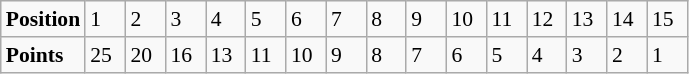<table class="wikitable" style="font-size: 90%;">
<tr>
<td><strong>Position</strong></td>
<td width=20>1</td>
<td width=20>2</td>
<td width=20>3</td>
<td width=20>4</td>
<td width=20>5</td>
<td width=20>6</td>
<td width=20>7</td>
<td width=20>8</td>
<td width=20>9</td>
<td width=20>10</td>
<td width=20>11</td>
<td width=20>12</td>
<td width=20>13</td>
<td width=20>14</td>
<td width=20>15</td>
</tr>
<tr>
<td><strong>Points</strong></td>
<td>25</td>
<td>20</td>
<td>16</td>
<td>13</td>
<td>11</td>
<td>10</td>
<td>9</td>
<td>8</td>
<td>7</td>
<td>6</td>
<td>5</td>
<td>4</td>
<td>3</td>
<td>2</td>
<td>1</td>
</tr>
</table>
